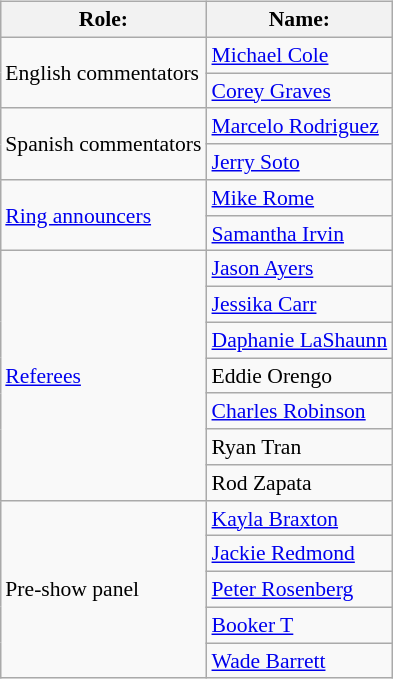<table class=wikitable style="font-size:90%; margin: 0.5em 0 0.5em 1em; float: right; clear: right;">
<tr>
<th>Role:</th>
<th>Name:</th>
</tr>
<tr>
<td rowspan=2>English commentators</td>
<td><a href='#'>Michael Cole</a></td>
</tr>
<tr>
<td><a href='#'>Corey Graves</a></td>
</tr>
<tr>
<td rowspan=2>Spanish commentators</td>
<td><a href='#'>Marcelo Rodriguez</a></td>
</tr>
<tr>
<td><a href='#'>Jerry Soto</a></td>
</tr>
<tr>
<td rowspan=2><a href='#'>Ring announcers</a></td>
<td><a href='#'>Mike Rome</a> </td>
</tr>
<tr>
<td><a href='#'>Samantha Irvin</a> </td>
</tr>
<tr>
<td rowspan=7><a href='#'>Referees</a></td>
<td><a href='#'>Jason Ayers</a></td>
</tr>
<tr>
<td><a href='#'>Jessika Carr</a></td>
</tr>
<tr>
<td><a href='#'>Daphanie LaShaunn</a></td>
</tr>
<tr>
<td>Eddie Orengo</td>
</tr>
<tr>
<td><a href='#'>Charles Robinson</a></td>
</tr>
<tr>
<td>Ryan Tran</td>
</tr>
<tr>
<td>Rod Zapata</td>
</tr>
<tr>
<td rowspan="5">Pre-show panel</td>
<td><a href='#'>Kayla Braxton</a></td>
</tr>
<tr>
<td><a href='#'>Jackie Redmond</a></td>
</tr>
<tr>
<td><a href='#'>Peter Rosenberg</a></td>
</tr>
<tr>
<td><a href='#'>Booker T</a></td>
</tr>
<tr>
<td><a href='#'>Wade Barrett</a></td>
</tr>
</table>
